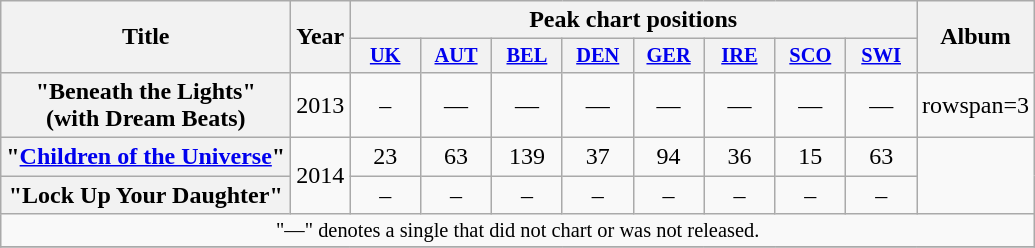<table class="wikitable plainrowheaders" style="text-align:center;">
<tr>
<th scope="col" rowspan="2">Title</th>
<th scope="col" rowspan="2">Year</th>
<th scope="col" colspan="8">Peak chart positions</th>
<th scope="col" rowspan="2">Album</th>
</tr>
<tr>
<th scope="col" style="width:3em;font-size:85%;"><a href='#'>UK</a><br></th>
<th scope="col" style="width:3em;font-size:85%;"><a href='#'>AUT</a><br></th>
<th scope="col" style="width:3em;font-size:85%;"><a href='#'>BEL</a><br></th>
<th scope="col" style="width:3em;font-size:85%;"><a href='#'>DEN</a><br></th>
<th scope="col" style="width:3em;font-size:85%;"><a href='#'>GER</a><br></th>
<th scope="col" style="width:3em;font-size:85%;"><a href='#'>IRE</a><br></th>
<th scope="col" style="width:3em;font-size:85%;"><a href='#'>SCO</a><br></th>
<th scope="col" style="width:3em;font-size:85%;"><a href='#'>SWI</a><br></th>
</tr>
<tr>
<th scope="row">"Beneath the Lights"<br><span>(with Dream Beats)</span></th>
<td>2013</td>
<td>–</td>
<td>—</td>
<td>—</td>
<td>—</td>
<td>—</td>
<td>—</td>
<td>—</td>
<td>—</td>
<td>rowspan=3 </td>
</tr>
<tr>
<th scope="row">"<a href='#'>Children of the Universe</a>"</th>
<td rowspan="2">2014</td>
<td>23</td>
<td>63</td>
<td>139</td>
<td>37</td>
<td>94</td>
<td>36</td>
<td>15</td>
<td>63</td>
</tr>
<tr>
<th scope="row">"Lock Up Your Daughter"</th>
<td>–</td>
<td>–</td>
<td>–</td>
<td>–</td>
<td>–</td>
<td>–</td>
<td>–</td>
<td>–</td>
</tr>
<tr>
<td colspan="18" style="font-size:85%">"—" denotes a single that did not chart or was not released.</td>
</tr>
<tr>
</tr>
</table>
